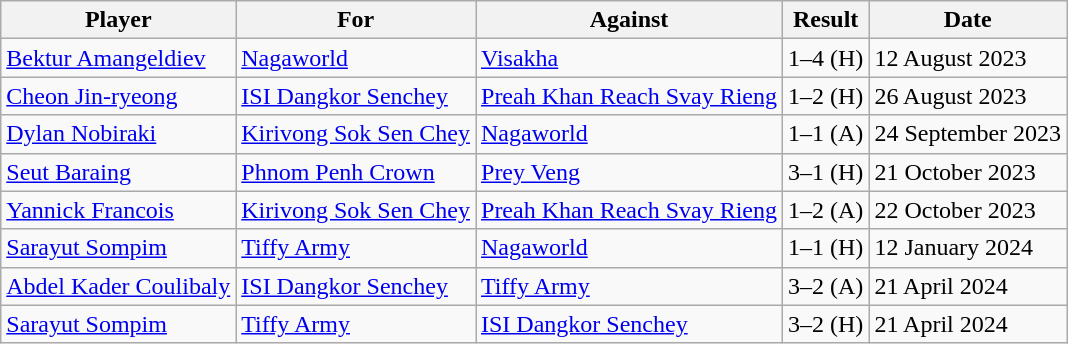<table class="wikitable sortable">
<tr>
<th>Player</th>
<th>For</th>
<th>Against</th>
<th style="text-align:center">Result</th>
<th>Date</th>
</tr>
<tr>
<td> <a href='#'>Bektur Amangeldiev</a></td>
<td><a href='#'>Nagaworld</a></td>
<td><a href='#'>Visakha</a></td>
<td>1–4 (H)</td>
<td>12 August 2023</td>
</tr>
<tr>
<td> <a href='#'>Cheon Jin-ryeong</a></td>
<td><a href='#'>ISI Dangkor Senchey</a></td>
<td><a href='#'>Preah Khan Reach Svay Rieng</a></td>
<td>1–2 (H)</td>
<td>26 August 2023</td>
</tr>
<tr>
<td> <a href='#'>Dylan Nobiraki</a></td>
<td><a href='#'>Kirivong Sok Sen Chey</a></td>
<td><a href='#'>Nagaworld</a></td>
<td>1–1 (A)</td>
<td>24 September 2023</td>
</tr>
<tr>
<td> <a href='#'>Seut Baraing</a></td>
<td><a href='#'>Phnom Penh Crown</a></td>
<td><a href='#'>Prey Veng</a></td>
<td>3–1 (H)</td>
<td>21 October 2023</td>
</tr>
<tr>
<td> <a href='#'>Yannick Francois</a></td>
<td><a href='#'>Kirivong Sok Sen Chey</a></td>
<td><a href='#'>Preah Khan Reach Svay Rieng</a></td>
<td>1–2 (A)</td>
<td>22 October 2023</td>
</tr>
<tr>
<td> <a href='#'>Sarayut Sompim</a></td>
<td><a href='#'>Tiffy Army</a></td>
<td><a href='#'>Nagaworld</a></td>
<td>1–1 (H)</td>
<td>12 January 2024</td>
</tr>
<tr>
<td> <a href='#'>Abdel Kader Coulibaly</a></td>
<td><a href='#'>ISI Dangkor Senchey</a></td>
<td><a href='#'>Tiffy Army</a></td>
<td>3–2 (A)</td>
<td>21 April 2024</td>
</tr>
<tr>
<td> <a href='#'>Sarayut Sompim</a></td>
<td><a href='#'>Tiffy Army</a></td>
<td><a href='#'>ISI Dangkor Senchey</a></td>
<td>3–2 (H)</td>
<td>21 April 2024</td>
</tr>
</table>
